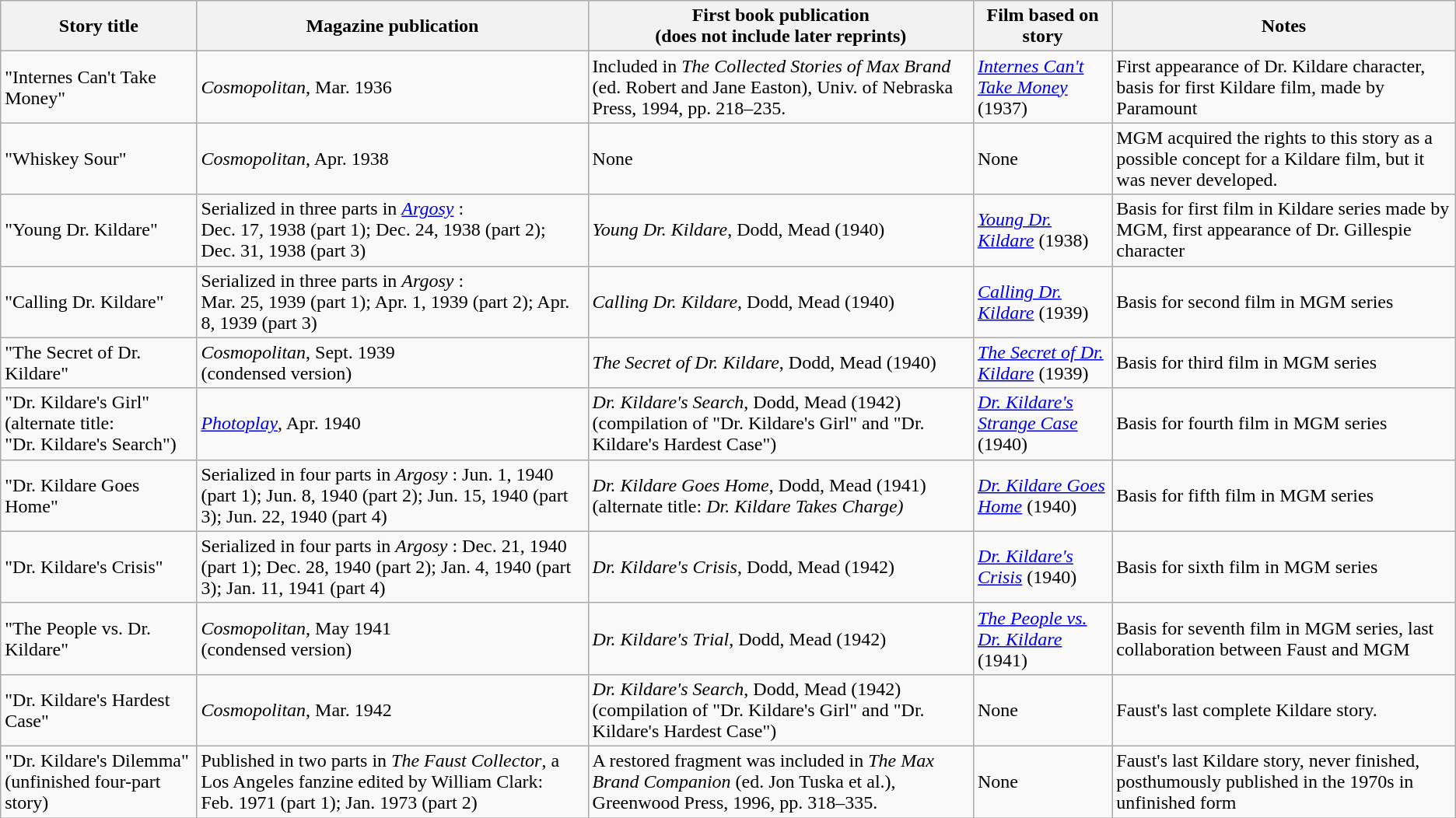<table class="wikitable">
<tr>
<th>Story title</th>
<th>Magazine publication</th>
<th>First book publication<br>(does not include later reprints)</th>
<th>Film based on story</th>
<th>Notes</th>
</tr>
<tr>
<td>"Internes Can't Take Money"</td>
<td><em>Cosmopolitan</em>, Mar. 1936</td>
<td>Included in <em>The Collected Stories of Max Brand</em> (ed. Robert and Jane Easton), Univ. of Nebraska Press, 1994, pp. 218–235.</td>
<td><em><a href='#'>Internes Can't Take Money</a></em> (1937)</td>
<td>First appearance of Dr. Kildare character, basis for first Kildare film, made by Paramount</td>
</tr>
<tr>
<td>"Whiskey Sour"</td>
<td><em>Cosmopolitan</em>, Apr. 1938</td>
<td>None</td>
<td>None</td>
<td>MGM acquired the rights to this story as a possible concept for a Kildare film, but it was never developed.</td>
</tr>
<tr>
<td>"Young Dr. Kildare"</td>
<td>Serialized in three parts in <em><a href='#'>Argosy</a></em> :<br>Dec. 17, 1938 (part 1); Dec. 24, 1938 (part 2); Dec. 31, 1938 (part 3)</td>
<td><em>Young Dr. Kildare</em>, Dodd, Mead (1940)</td>
<td><em><a href='#'>Young Dr. Kildare</a></em> (1938)</td>
<td>Basis for first film in Kildare series made by MGM, first appearance of Dr. Gillespie character</td>
</tr>
<tr>
<td>"Calling Dr. Kildare"</td>
<td>Serialized in three parts in <em>Argosy</em> :<br>Mar. 25, 1939 (part 1); Apr. 1, 1939 (part 2); Apr. 8, 1939 (part 3)</td>
<td><em>Calling Dr. Kildare</em>, Dodd, Mead (1940)</td>
<td><em><a href='#'>Calling Dr. Kildare</a></em> (1939)</td>
<td>Basis for second film in MGM series</td>
</tr>
<tr>
<td>"The Secret of Dr. Kildare"</td>
<td><em>Cosmopolitan</em>, Sept. 1939<br>(condensed version)</td>
<td><em>The Secret of Dr. Kildare</em>, Dodd, Mead (1940)</td>
<td><em><a href='#'>The Secret of Dr. Kildare</a></em> (1939)</td>
<td>Basis for third film in MGM series</td>
</tr>
<tr>
<td>"Dr. Kildare's Girl"<br>(alternate title:<br>"Dr. Kildare's Search")</td>
<td><em><a href='#'>Photoplay</a></em>, Apr. 1940</td>
<td><em>Dr. Kildare's Search</em>, Dodd, Mead (1942)<br>(compilation of "Dr. Kildare's Girl" and "Dr. Kildare's Hardest Case")</td>
<td><em><a href='#'>Dr. Kildare's Strange Case</a></em> (1940)</td>
<td>Basis for fourth film in MGM series</td>
</tr>
<tr>
<td>"Dr. Kildare Goes Home"</td>
<td>Serialized in four parts in <em>Argosy</em> : Jun. 1, 1940 (part 1); Jun. 8, 1940 (part 2); Jun. 15, 1940 (part 3); Jun. 22, 1940 (part 4)</td>
<td><em>Dr. Kildare Goes Home</em>, Dodd, Mead (1941)<br>(alternate title: <em>Dr. Kildare Takes Charge)</em></td>
<td><em><a href='#'>Dr. Kildare Goes Home</a></em> (1940)</td>
<td>Basis for fifth film in MGM series</td>
</tr>
<tr>
<td>"Dr. Kildare's Crisis"</td>
<td>Serialized in four parts in <em>Argosy</em> : Dec. 21, 1940 (part 1); Dec. 28, 1940 (part 2); Jan. 4, 1940 (part 3); Jan. 11, 1941 (part 4)</td>
<td><em>Dr. Kildare's Crisis</em>, Dodd, Mead (1942)</td>
<td><em><a href='#'>Dr. Kildare's Crisis</a></em> (1940)</td>
<td>Basis for sixth film in MGM series</td>
</tr>
<tr>
<td>"The People vs. Dr. Kildare"</td>
<td><em>Cosmopolitan</em>, May 1941<br>(condensed version)</td>
<td><em>Dr. Kildare's Trial</em>, Dodd, Mead (1942)</td>
<td><em><a href='#'>The People vs. Dr. Kildare</a></em> (1941)</td>
<td>Basis for seventh film in MGM series, last collaboration between Faust and MGM</td>
</tr>
<tr>
<td>"Dr. Kildare's Hardest Case"</td>
<td><em>Cosmopolitan</em>, Mar. 1942</td>
<td><em>Dr. Kildare's Search</em>, Dodd, Mead (1942)<br>(compilation of "Dr. Kildare's Girl" and "Dr. Kildare's Hardest Case")</td>
<td>None</td>
<td>Faust's last complete Kildare story.</td>
</tr>
<tr>
<td>"Dr. Kildare's Dilemma" (unfinished four-part story)</td>
<td>Published in two parts in <em>The Faust Collector</em>, a Los Angeles fanzine edited by William Clark:<br>Feb. 1971 (part 1); Jan. 1973 (part 2)</td>
<td>A restored fragment was included in <em>The Max Brand Companion</em> (ed. Jon Tuska et al.), Greenwood Press, 1996, pp. 318–335.</td>
<td>None</td>
<td>Faust's last Kildare story, never finished, posthumously published in the 1970s in unfinished form</td>
</tr>
</table>
